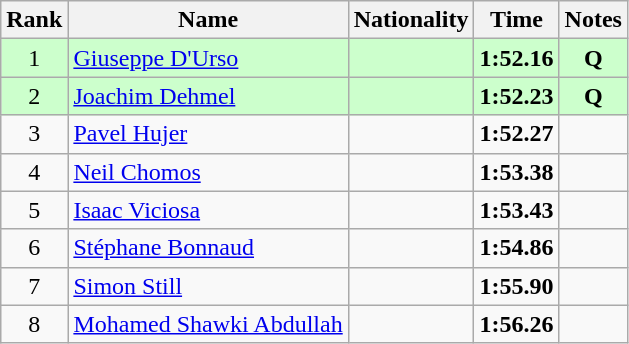<table class="wikitable sortable" style="text-align:center">
<tr>
<th>Rank</th>
<th>Name</th>
<th>Nationality</th>
<th>Time</th>
<th>Notes</th>
</tr>
<tr bgcolor=ccffcc>
<td>1</td>
<td align=left><a href='#'>Giuseppe D'Urso</a></td>
<td align=left></td>
<td><strong>1:52.16</strong></td>
<td><strong>Q</strong></td>
</tr>
<tr bgcolor=ccffcc>
<td>2</td>
<td align=left><a href='#'>Joachim Dehmel</a></td>
<td align=left></td>
<td><strong>1:52.23</strong></td>
<td><strong>Q</strong></td>
</tr>
<tr>
<td>3</td>
<td align=left><a href='#'>Pavel Hujer</a></td>
<td align=left></td>
<td><strong>1:52.27</strong></td>
<td></td>
</tr>
<tr>
<td>4</td>
<td align=left><a href='#'>Neil Chomos</a></td>
<td align=left></td>
<td><strong>1:53.38</strong></td>
<td></td>
</tr>
<tr>
<td>5</td>
<td align=left><a href='#'>Isaac Viciosa</a></td>
<td align=left></td>
<td><strong>1:53.43</strong></td>
<td></td>
</tr>
<tr>
<td>6</td>
<td align=left><a href='#'>Stéphane Bonnaud</a></td>
<td align=left></td>
<td><strong>1:54.86</strong></td>
<td></td>
</tr>
<tr>
<td>7</td>
<td align=left><a href='#'>Simon Still</a></td>
<td align=left></td>
<td><strong>1:55.90</strong></td>
<td></td>
</tr>
<tr>
<td>8</td>
<td align=left><a href='#'>Mohamed Shawki Abdullah</a></td>
<td align=left></td>
<td><strong>1:56.26</strong></td>
<td></td>
</tr>
</table>
